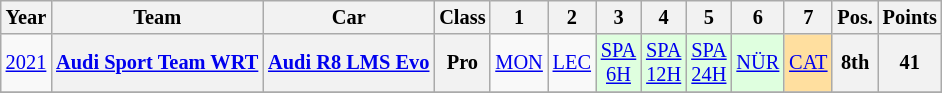<table class="wikitable" border="1" style="text-align:center; font-size:85%;">
<tr>
<th>Year</th>
<th>Team</th>
<th>Car</th>
<th>Class</th>
<th>1</th>
<th>2</th>
<th>3</th>
<th>4</th>
<th>5</th>
<th>6</th>
<th>7</th>
<th>Pos.</th>
<th>Points</th>
</tr>
<tr>
<td><a href='#'>2021</a></td>
<th nowrap><a href='#'>Audi Sport Team WRT</a></th>
<th nowrap><a href='#'>Audi R8 LMS Evo</a></th>
<th>Pro</th>
<td><a href='#'>MON</a></td>
<td><a href='#'>LEC</a></td>
<td style="background:#DFFFDF;"><a href='#'>SPA<br>6H</a><br></td>
<td style="background:#DFFFDF;"><a href='#'>SPA<br>12H</a><br></td>
<td style="background:#DFFFDF;"><a href='#'>SPA<br>24H</a><br></td>
<td style="background:#DFFFDF;"><a href='#'>NÜR</a><br></td>
<td style="background:#FFDF9F;"><a href='#'>CAT</a><br></td>
<th>8th</th>
<th>41</th>
</tr>
<tr>
</tr>
</table>
